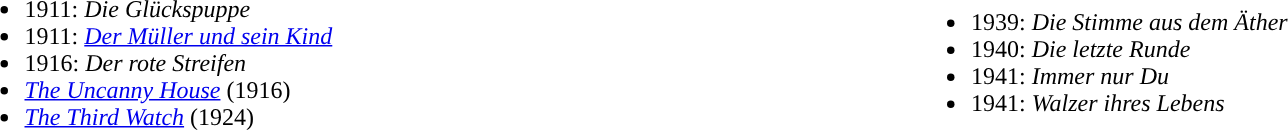<table width="100%" align="center|">
<tr>
<td width="50% valign="top"><br><ul><li>1911: <em>Die Glückspuppe</em></li><li>1911: <em><a href='#'>Der Müller und sein Kind</a></em></li><li>1916: <em>Der rote Streifen</em></li><li><em><a href='#'>The Uncanny House</a></em> (1916)</li><li><em><a href='#'>The Third Watch</a></em> (1924)</li></ul></td>
<td width="50% valign="top"><br><ul><li>1939: <em>Die Stimme aus dem Äther</em></li><li>1940: <em>Die letzte Runde</em></li><li>1941: <em>Immer nur Du</em></li><li>1941: <em>Walzer ihres Lebens</em></li></ul></td>
</tr>
</table>
